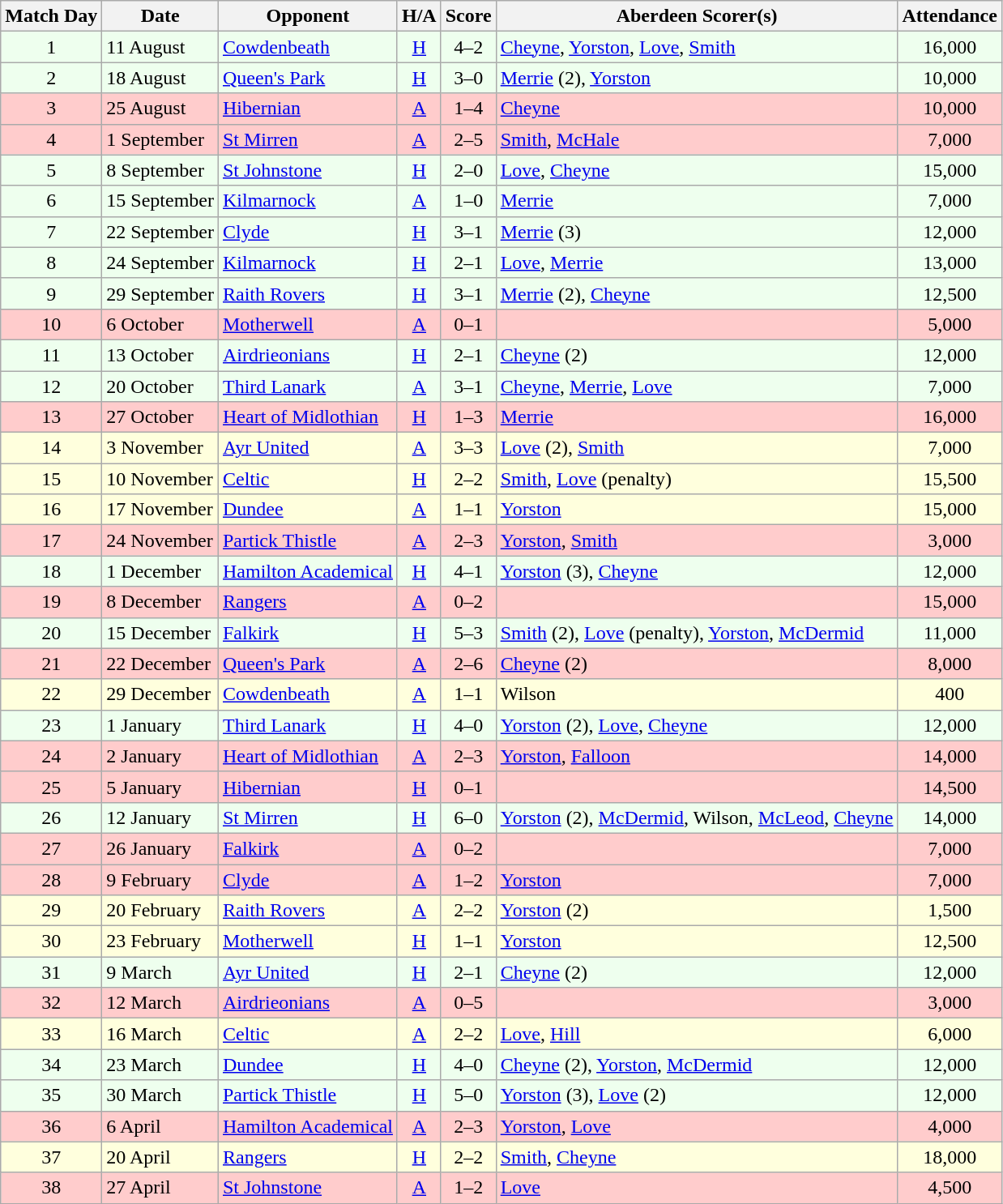<table class="wikitable" style="text-align:center">
<tr>
<th>Match Day</th>
<th>Date</th>
<th>Opponent</th>
<th>H/A</th>
<th>Score</th>
<th>Aberdeen Scorer(s)</th>
<th>Attendance</th>
</tr>
<tr bgcolor=#EEFFEE>
<td>1</td>
<td align=left>11 August</td>
<td align=left><a href='#'>Cowdenbeath</a></td>
<td><a href='#'>H</a></td>
<td>4–2</td>
<td align=left><a href='#'>Cheyne</a>, <a href='#'>Yorston</a>, <a href='#'>Love</a>, <a href='#'>Smith</a></td>
<td>16,000</td>
</tr>
<tr bgcolor=#EEFFEE>
<td>2</td>
<td align=left>18 August</td>
<td align=left><a href='#'>Queen's Park</a></td>
<td><a href='#'>H</a></td>
<td>3–0</td>
<td align=left><a href='#'>Merrie</a> (2), <a href='#'>Yorston</a></td>
<td>10,000</td>
</tr>
<tr bgcolor=#FFCCCC>
<td>3</td>
<td align=left>25 August</td>
<td align=left><a href='#'>Hibernian</a></td>
<td><a href='#'>A</a></td>
<td>1–4</td>
<td align=left><a href='#'>Cheyne</a></td>
<td>10,000</td>
</tr>
<tr bgcolor=#FFCCCC>
<td>4</td>
<td align=left>1 September</td>
<td align=left><a href='#'>St Mirren</a></td>
<td><a href='#'>A</a></td>
<td>2–5</td>
<td align=left><a href='#'>Smith</a>, <a href='#'>McHale</a></td>
<td>7,000</td>
</tr>
<tr bgcolor=#EEFFEE>
<td>5</td>
<td align=left>8 September</td>
<td align=left><a href='#'>St Johnstone</a></td>
<td><a href='#'>H</a></td>
<td>2–0</td>
<td align=left><a href='#'>Love</a>, <a href='#'>Cheyne</a></td>
<td>15,000</td>
</tr>
<tr bgcolor=#EEFFEE>
<td>6</td>
<td align=left>15 September</td>
<td align=left><a href='#'>Kilmarnock</a></td>
<td><a href='#'>A</a></td>
<td>1–0</td>
<td align=left><a href='#'>Merrie</a></td>
<td>7,000</td>
</tr>
<tr bgcolor=#EEFFEE>
<td>7</td>
<td align=left>22 September</td>
<td align=left><a href='#'>Clyde</a></td>
<td><a href='#'>H</a></td>
<td>3–1</td>
<td align=left><a href='#'>Merrie</a> (3)</td>
<td>12,000</td>
</tr>
<tr bgcolor=#EEFFEE>
<td>8</td>
<td align=left>24 September</td>
<td align=left><a href='#'>Kilmarnock</a></td>
<td><a href='#'>H</a></td>
<td>2–1</td>
<td align=left><a href='#'>Love</a>, <a href='#'>Merrie</a></td>
<td>13,000</td>
</tr>
<tr bgcolor=#EEFFEE>
<td>9</td>
<td align=left>29 September</td>
<td align=left><a href='#'>Raith Rovers</a></td>
<td><a href='#'>H</a></td>
<td>3–1</td>
<td align=left><a href='#'>Merrie</a> (2), <a href='#'>Cheyne</a></td>
<td>12,500</td>
</tr>
<tr bgcolor=#FFCCCC>
<td>10</td>
<td align=left>6 October</td>
<td align=left><a href='#'>Motherwell</a></td>
<td><a href='#'>A</a></td>
<td>0–1</td>
<td align=left></td>
<td>5,000</td>
</tr>
<tr bgcolor=#EEFFEE>
<td>11</td>
<td align=left>13 October</td>
<td align=left><a href='#'>Airdrieonians</a></td>
<td><a href='#'>H</a></td>
<td>2–1</td>
<td align=left><a href='#'>Cheyne</a> (2)</td>
<td>12,000</td>
</tr>
<tr bgcolor=#EEFFEE>
<td>12</td>
<td align=left>20 October</td>
<td align=left><a href='#'>Third Lanark</a></td>
<td><a href='#'>A</a></td>
<td>3–1</td>
<td align=left><a href='#'>Cheyne</a>, <a href='#'>Merrie</a>, <a href='#'>Love</a></td>
<td>7,000</td>
</tr>
<tr bgcolor=#FFCCCC>
<td>13</td>
<td align=left>27 October</td>
<td align=left><a href='#'>Heart of Midlothian</a></td>
<td><a href='#'>H</a></td>
<td>1–3</td>
<td align=left><a href='#'>Merrie</a></td>
<td>16,000</td>
</tr>
<tr bgcolor=#FFFFDD>
<td>14</td>
<td align=left>3 November</td>
<td align=left><a href='#'>Ayr United</a></td>
<td><a href='#'>A</a></td>
<td>3–3</td>
<td align=left><a href='#'>Love</a> (2), <a href='#'>Smith</a></td>
<td>7,000</td>
</tr>
<tr bgcolor=#FFFFDD>
<td>15</td>
<td align=left>10 November</td>
<td align=left><a href='#'>Celtic</a></td>
<td><a href='#'>H</a></td>
<td>2–2</td>
<td align=left><a href='#'>Smith</a>, <a href='#'>Love</a> (penalty)</td>
<td>15,500</td>
</tr>
<tr bgcolor=#FFFFDD>
<td>16</td>
<td align=left>17 November</td>
<td align=left><a href='#'>Dundee</a></td>
<td><a href='#'>A</a></td>
<td>1–1</td>
<td align=left><a href='#'>Yorston</a></td>
<td>15,000</td>
</tr>
<tr bgcolor=#FFCCCC>
<td>17</td>
<td align=left>24 November</td>
<td align=left><a href='#'>Partick Thistle</a></td>
<td><a href='#'>A</a></td>
<td>2–3</td>
<td align=left><a href='#'>Yorston</a>, <a href='#'>Smith</a></td>
<td>3,000</td>
</tr>
<tr bgcolor=#EEFFEE>
<td>18</td>
<td align=left>1 December</td>
<td align=left><a href='#'>Hamilton Academical</a></td>
<td><a href='#'>H</a></td>
<td>4–1</td>
<td align=left><a href='#'>Yorston</a> (3), <a href='#'>Cheyne</a></td>
<td>12,000</td>
</tr>
<tr bgcolor=#FFCCCC>
<td>19</td>
<td align=left>8 December</td>
<td align=left><a href='#'>Rangers</a></td>
<td><a href='#'>A</a></td>
<td>0–2</td>
<td align=left></td>
<td>15,000</td>
</tr>
<tr bgcolor=#EEFFEE>
<td>20</td>
<td align=left>15 December</td>
<td align=left><a href='#'>Falkirk</a></td>
<td><a href='#'>H</a></td>
<td>5–3</td>
<td align=left><a href='#'>Smith</a> (2), <a href='#'>Love</a> (penalty), <a href='#'>Yorston</a>, <a href='#'>McDermid</a></td>
<td>11,000</td>
</tr>
<tr bgcolor=#FFCCCC>
<td>21</td>
<td align=left>22 December</td>
<td align=left><a href='#'>Queen's Park</a></td>
<td><a href='#'>A</a></td>
<td>2–6</td>
<td align=left><a href='#'>Cheyne</a> (2)</td>
<td>8,000</td>
</tr>
<tr bgcolor=#FFFFDD>
<td>22</td>
<td align=left>29 December</td>
<td align=left><a href='#'>Cowdenbeath</a></td>
<td><a href='#'>A</a></td>
<td>1–1</td>
<td align=left>Wilson</td>
<td>400</td>
</tr>
<tr bgcolor=#EEFFEE>
<td>23</td>
<td align=left>1 January</td>
<td align=left><a href='#'>Third Lanark</a></td>
<td><a href='#'>H</a></td>
<td>4–0</td>
<td align=left><a href='#'>Yorston</a> (2), <a href='#'>Love</a>, <a href='#'>Cheyne</a></td>
<td>12,000</td>
</tr>
<tr bgcolor=#FFCCCC>
<td>24</td>
<td align=left>2 January</td>
<td align=left><a href='#'>Heart of Midlothian</a></td>
<td><a href='#'>A</a></td>
<td>2–3</td>
<td align=left><a href='#'>Yorston</a>, <a href='#'>Falloon</a></td>
<td>14,000</td>
</tr>
<tr bgcolor=#FFCCCC>
<td>25</td>
<td align=left>5 January</td>
<td align=left><a href='#'>Hibernian</a></td>
<td><a href='#'>H</a></td>
<td>0–1</td>
<td align=left></td>
<td>14,500</td>
</tr>
<tr bgcolor=#EEFFEE>
<td>26</td>
<td align=left>12 January</td>
<td align=left><a href='#'>St Mirren</a></td>
<td><a href='#'>H</a></td>
<td>6–0</td>
<td align=left><a href='#'>Yorston</a> (2), <a href='#'>McDermid</a>, Wilson, <a href='#'>McLeod</a>, <a href='#'>Cheyne</a></td>
<td>14,000</td>
</tr>
<tr bgcolor=#FFCCCC>
<td>27</td>
<td align=left>26 January</td>
<td align=left><a href='#'>Falkirk</a></td>
<td><a href='#'>A</a></td>
<td>0–2</td>
<td align=left></td>
<td>7,000</td>
</tr>
<tr bgcolor=#FFCCCC>
<td>28</td>
<td align=left>9 February</td>
<td align=left><a href='#'>Clyde</a></td>
<td><a href='#'>A</a></td>
<td>1–2</td>
<td align=left><a href='#'>Yorston</a></td>
<td>7,000</td>
</tr>
<tr bgcolor=#FFFFDD>
<td>29</td>
<td align=left>20 February</td>
<td align=left><a href='#'>Raith Rovers</a></td>
<td><a href='#'>A</a></td>
<td>2–2</td>
<td align=left><a href='#'>Yorston</a> (2)</td>
<td>1,500</td>
</tr>
<tr bgcolor=#FFFFDD>
<td>30</td>
<td align=left>23 February</td>
<td align=left><a href='#'>Motherwell</a></td>
<td><a href='#'>H</a></td>
<td>1–1</td>
<td align=left><a href='#'>Yorston</a></td>
<td>12,500</td>
</tr>
<tr bgcolor=#EEFFEE>
<td>31</td>
<td align=left>9 March</td>
<td align=left><a href='#'>Ayr United</a></td>
<td><a href='#'>H</a></td>
<td>2–1</td>
<td align=left><a href='#'>Cheyne</a> (2)</td>
<td>12,000</td>
</tr>
<tr bgcolor=#FFCCCC>
<td>32</td>
<td align=left>12 March</td>
<td align=left><a href='#'>Airdrieonians</a></td>
<td><a href='#'>A</a></td>
<td>0–5</td>
<td align=left></td>
<td>3,000</td>
</tr>
<tr bgcolor=#FFFFDD>
<td>33</td>
<td align=left>16 March</td>
<td align=left><a href='#'>Celtic</a></td>
<td><a href='#'>A</a></td>
<td>2–2</td>
<td align=left><a href='#'>Love</a>, <a href='#'>Hill</a></td>
<td>6,000</td>
</tr>
<tr bgcolor=#EEFFEE>
<td>34</td>
<td align=left>23 March</td>
<td align=left><a href='#'>Dundee</a></td>
<td><a href='#'>H</a></td>
<td>4–0</td>
<td align=left><a href='#'>Cheyne</a> (2), <a href='#'>Yorston</a>, <a href='#'>McDermid</a></td>
<td>12,000</td>
</tr>
<tr bgcolor=#EEFFEE>
<td>35</td>
<td align=left>30 March</td>
<td align=left><a href='#'>Partick Thistle</a></td>
<td><a href='#'>H</a></td>
<td>5–0</td>
<td align=left><a href='#'>Yorston</a> (3), <a href='#'>Love</a> (2)</td>
<td>12,000</td>
</tr>
<tr bgcolor=#FFCCCC>
<td>36</td>
<td align=left>6 April</td>
<td align=left><a href='#'>Hamilton Academical</a></td>
<td><a href='#'>A</a></td>
<td>2–3</td>
<td align=left><a href='#'>Yorston</a>, <a href='#'>Love</a></td>
<td>4,000</td>
</tr>
<tr bgcolor=#FFFFDD>
<td>37</td>
<td align=left>20 April</td>
<td align=left><a href='#'>Rangers</a></td>
<td><a href='#'>H</a></td>
<td>2–2</td>
<td align=left><a href='#'>Smith</a>, <a href='#'>Cheyne</a></td>
<td>18,000</td>
</tr>
<tr bgcolor=#FFCCCC>
<td>38</td>
<td align=left>27 April</td>
<td align=left><a href='#'>St Johnstone</a></td>
<td><a href='#'>A</a></td>
<td>1–2</td>
<td align=left><a href='#'>Love</a></td>
<td>4,500</td>
</tr>
</table>
